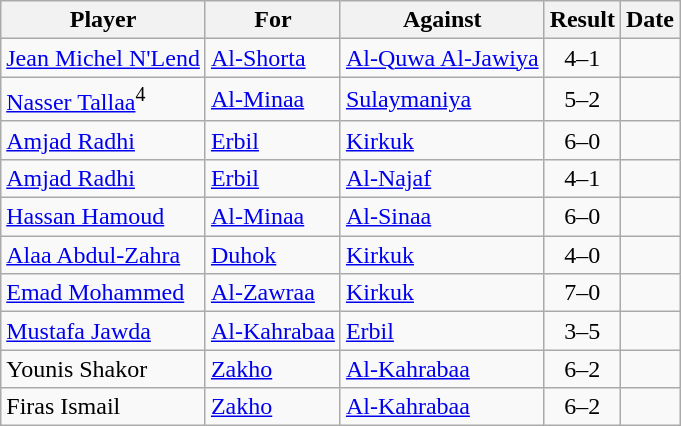<table class="wikitable sortable">
<tr>
<th>Player</th>
<th>For</th>
<th>Against</th>
<th align=center>Result</th>
<th>Date</th>
</tr>
<tr>
<td> <a href='#'>Jean Michel N'Lend</a></td>
<td><a href='#'>Al-Shorta</a></td>
<td><a href='#'>Al-Quwa Al-Jawiya</a></td>
<td align="center">4–1</td>
<td></td>
</tr>
<tr>
<td> <a href='#'>Nasser Tallaa</a><sup>4</sup></td>
<td><a href='#'>Al-Minaa</a></td>
<td><a href='#'>Sulaymaniya</a></td>
<td align="center">5–2</td>
<td></td>
</tr>
<tr>
<td> <a href='#'>Amjad Radhi</a></td>
<td><a href='#'>Erbil</a></td>
<td><a href='#'>Kirkuk</a></td>
<td align="center">6–0</td>
<td></td>
</tr>
<tr>
<td> <a href='#'>Amjad Radhi</a></td>
<td><a href='#'>Erbil</a></td>
<td><a href='#'>Al-Najaf</a></td>
<td align="center">4–1</td>
<td></td>
</tr>
<tr>
<td> <a href='#'>Hassan Hamoud</a></td>
<td><a href='#'>Al-Minaa</a></td>
<td><a href='#'>Al-Sinaa</a></td>
<td align="center">6–0</td>
<td></td>
</tr>
<tr>
<td> <a href='#'>Alaa Abdul-Zahra</a></td>
<td><a href='#'>Duhok</a></td>
<td><a href='#'>Kirkuk</a></td>
<td align="center">4–0</td>
<td></td>
</tr>
<tr>
<td> <a href='#'>Emad Mohammed</a></td>
<td><a href='#'>Al-Zawraa</a></td>
<td><a href='#'>Kirkuk</a></td>
<td align="center">7–0</td>
<td></td>
</tr>
<tr>
<td> <a href='#'>Mustafa Jawda</a></td>
<td><a href='#'>Al-Kahrabaa</a></td>
<td><a href='#'>Erbil</a></td>
<td align="center">3–5</td>
<td></td>
</tr>
<tr>
<td> Younis Shakor</td>
<td><a href='#'>Zakho</a></td>
<td><a href='#'>Al-Kahrabaa</a></td>
<td align="center">6–2</td>
<td></td>
</tr>
<tr>
<td> Firas Ismail</td>
<td><a href='#'>Zakho</a></td>
<td><a href='#'>Al-Kahrabaa</a></td>
<td align="center">6–2</td>
<td></td>
</tr>
</table>
